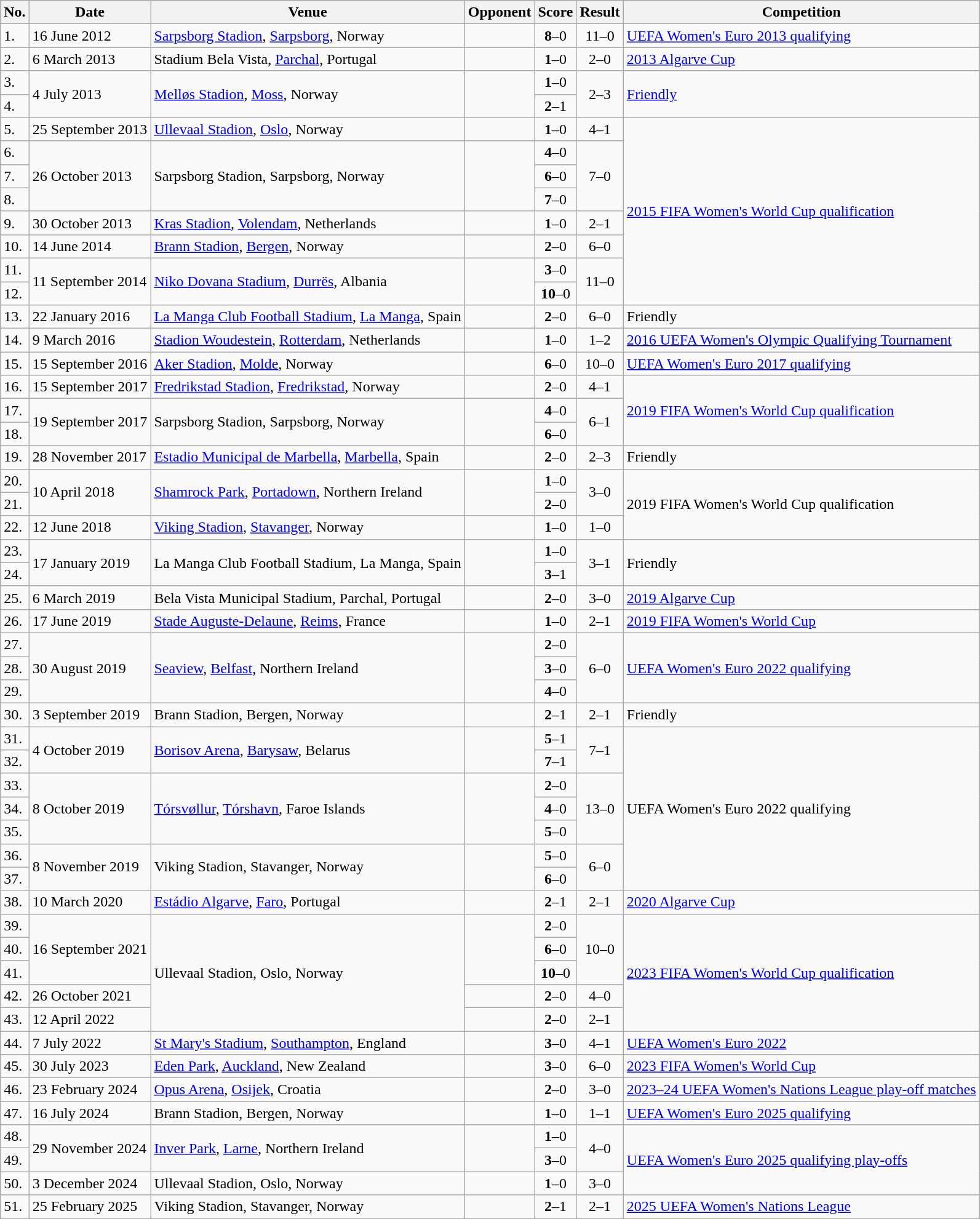<table class="wikitable">
<tr>
<th>No.</th>
<th>Date</th>
<th>Venue</th>
<th>Opponent</th>
<th>Score</th>
<th>Result</th>
<th>Competition</th>
</tr>
<tr>
<td>1.</td>
<td>16 June 2012</td>
<td><a href='#'>Sarpsborg Stadion</a>, <a href='#'>Sarpsborg</a>, Norway</td>
<td></td>
<td align=center><strong>8</strong>–0</td>
<td align=center>11–0</td>
<td><a href='#'>UEFA Women's Euro 2013 qualifying</a></td>
</tr>
<tr>
<td>2.</td>
<td>6 March 2013</td>
<td>Stadium Bela Vista, <a href='#'>Parchal</a>, Portugal</td>
<td></td>
<td align=center><strong>1</strong>–0</td>
<td align=center>2–0</td>
<td><a href='#'>2013 Algarve Cup</a></td>
</tr>
<tr>
<td>3.</td>
<td rowspan=2>4 July 2013</td>
<td rowspan=2><a href='#'>Melløs Stadion</a>, <a href='#'>Moss</a>, Norway</td>
<td rowspan=2></td>
<td align=center><strong>1</strong>–0</td>
<td rowspan=2 align=center>2–3</td>
<td rowspan=2><a href='#'>Friendly</a></td>
</tr>
<tr>
<td>4.</td>
<td align=center><strong>2</strong>–1</td>
</tr>
<tr>
<td>5.</td>
<td>25 September 2013</td>
<td><a href='#'>Ullevaal Stadion</a>, <a href='#'>Oslo</a>, Norway</td>
<td></td>
<td align=center><strong>1</strong>–0</td>
<td align=center>4–1</td>
<td rowspan=8><a href='#'>2015 FIFA Women's World Cup qualification</a></td>
</tr>
<tr>
<td>6.</td>
<td rowspan=3>26 October 2013</td>
<td rowspan=3>Sarpsborg Stadion, Sarpsborg, Norway</td>
<td rowspan=3></td>
<td align=center><strong>4</strong>–0</td>
<td rowspan=3 align=center>7–0</td>
</tr>
<tr>
<td>7.</td>
<td align=center><strong>6</strong>–0</td>
</tr>
<tr>
<td>8.</td>
<td align=center><strong>7</strong>–0</td>
</tr>
<tr>
<td>9.</td>
<td>30 October 2013</td>
<td><a href='#'>Kras Stadion</a>, <a href='#'>Volendam</a>, Netherlands</td>
<td></td>
<td align=center><strong>1</strong>–0</td>
<td align=center>2–1</td>
</tr>
<tr>
<td>10.</td>
<td>14 June 2014</td>
<td><a href='#'>Brann Stadion</a>, <a href='#'>Bergen</a>, Norway</td>
<td></td>
<td align=center><strong>2</strong>–0</td>
<td align=center>6–0</td>
</tr>
<tr>
<td>11.</td>
<td rowspan=2>11 September 2014</td>
<td rowspan=2><a href='#'>Niko Dovana Stadium</a>, <a href='#'>Durrës</a>, Albania</td>
<td rowspan=2></td>
<td align=center><strong>3</strong>–0</td>
<td rowspan=2 align=center>11–0</td>
</tr>
<tr>
<td>12.</td>
<td align=center><strong>10</strong>–0</td>
</tr>
<tr>
<td>13.</td>
<td>22 January 2016</td>
<td><a href='#'>La Manga Club Football Stadium</a>, <a href='#'>La Manga</a>, Spain</td>
<td></td>
<td align=center><strong>2</strong>–0</td>
<td align=center>6–0</td>
<td>Friendly</td>
</tr>
<tr>
<td>14.</td>
<td>9 March 2016</td>
<td><a href='#'>Stadion Woudestein</a>, <a href='#'>Rotterdam</a>, Netherlands</td>
<td></td>
<td align=center><strong>1</strong>–0</td>
<td align=center>1–2</td>
<td><a href='#'>2016 UEFA Women's Olympic Qualifying Tournament</a></td>
</tr>
<tr>
<td>15.</td>
<td>15 September 2016</td>
<td><a href='#'>Aker Stadion</a>, <a href='#'>Molde</a>, Norway</td>
<td></td>
<td align=center><strong>6</strong>–0</td>
<td align=center>10–0</td>
<td><a href='#'>UEFA Women's Euro 2017 qualifying</a></td>
</tr>
<tr>
<td>16.</td>
<td>15 September 2017</td>
<td><a href='#'>Fredrikstad Stadion</a>, <a href='#'>Fredrikstad</a>, Norway</td>
<td></td>
<td align=center><strong>2</strong>–0</td>
<td align=center>4–1</td>
<td rowspan=3><a href='#'>2019 FIFA Women's World Cup qualification</a></td>
</tr>
<tr>
<td>17.</td>
<td rowspan=2>19 September 2017</td>
<td rowspan=2>Sarpsborg Stadion, Sarpsborg, Norway</td>
<td rowspan=2></td>
<td align=center><strong>4</strong>–0</td>
<td rowspan=2 align=center>6–1</td>
</tr>
<tr>
<td>18.</td>
<td align=center><strong>6</strong>–0</td>
</tr>
<tr>
<td>19.</td>
<td>28 November 2017</td>
<td><a href='#'>Estadio Municipal de Marbella</a>, <a href='#'>Marbella</a>, Spain</td>
<td></td>
<td align=center><strong>2</strong>–0</td>
<td align=center>2–3</td>
<td>Friendly</td>
</tr>
<tr>
<td>20.</td>
<td rowspan=2>10 April 2018</td>
<td rowspan=2><a href='#'>Shamrock Park</a>, <a href='#'>Portadown</a>, Northern Ireland</td>
<td rowspan=2></td>
<td align=center><strong>1</strong>–0</td>
<td rowspan=2 align=center>3–0</td>
<td rowspan=3>2019 FIFA Women's World Cup qualification</td>
</tr>
<tr>
<td>21.</td>
<td align=center><strong>2</strong>–0</td>
</tr>
<tr>
<td>22.</td>
<td>12 June 2018</td>
<td><a href='#'>Viking Stadion</a>, <a href='#'>Stavanger</a>, Norway</td>
<td></td>
<td align=center><strong>1</strong>–0</td>
<td align=center>1–0</td>
</tr>
<tr>
<td>23.</td>
<td rowspan=2>17 January 2019</td>
<td rowspan=2>La Manga Club Football Stadium, La Manga, Spain</td>
<td rowspan=2></td>
<td align=center><strong>1</strong>–0</td>
<td rowspan=2 align=center>3–1</td>
<td rowspan=2>Friendly</td>
</tr>
<tr>
<td>24.</td>
<td align=center><strong>3</strong>–1</td>
</tr>
<tr>
<td>25.</td>
<td>6 March 2019</td>
<td>Bela Vista Municipal Stadium, Parchal, Portugal</td>
<td></td>
<td align=center><strong>2</strong>–0</td>
<td align=center>3–0</td>
<td><a href='#'>2019 Algarve Cup</a></td>
</tr>
<tr>
<td>26.</td>
<td>17 June 2019</td>
<td><a href='#'>Stade Auguste-Delaune</a>, <a href='#'>Reims</a>, France</td>
<td></td>
<td align=center><strong>1</strong>–0</td>
<td align=center>2–1</td>
<td><a href='#'>2019 FIFA Women's World Cup</a></td>
</tr>
<tr>
<td>27.</td>
<td rowspan=3>30 August 2019</td>
<td rowspan=3><a href='#'>Seaview</a>, <a href='#'>Belfast</a>, Northern Ireland</td>
<td rowspan=3></td>
<td align=center><strong>2</strong>–0</td>
<td rowspan=3 align=center>6–0</td>
<td rowspan=3><a href='#'>UEFA Women's Euro 2022 qualifying</a></td>
</tr>
<tr>
<td>28.</td>
<td align=center><strong>3</strong>–0</td>
</tr>
<tr>
<td>29.</td>
<td align=center><strong>4</strong>–0</td>
</tr>
<tr>
<td>30.</td>
<td>3 September 2019</td>
<td>Brann Stadion, Bergen, Norway</td>
<td></td>
<td align=center><strong>2</strong>–1</td>
<td align=center>2–1</td>
<td>Friendly</td>
</tr>
<tr>
<td>31.</td>
<td rowspan=2>4 October 2019</td>
<td rowspan=2><a href='#'>Borisov Arena</a>, <a href='#'>Barysaw</a>, Belarus</td>
<td rowspan=2></td>
<td align=center><strong>5</strong>–1</td>
<td rowspan=2 align=center>7–1</td>
<td rowspan=7>UEFA Women's Euro 2022 qualifying</td>
</tr>
<tr>
<td>32.</td>
<td align=center><strong>7</strong>–1</td>
</tr>
<tr>
<td>33.</td>
<td rowspan=3>8 October 2019</td>
<td rowspan=3><a href='#'>Tórsvøllur</a>, <a href='#'>Tórshavn</a>, Faroe Islands</td>
<td rowspan=3></td>
<td align=center><strong>2</strong>–0</td>
<td rowspan=3 align=center>13–0</td>
</tr>
<tr>
<td>34.</td>
<td align=center><strong>4</strong>–0</td>
</tr>
<tr>
<td>35.</td>
<td align=center><strong>5</strong>–0</td>
</tr>
<tr>
<td>36.</td>
<td rowspan=2>8 November 2019</td>
<td rowspan=2>Viking Stadion, Stavanger, Norway</td>
<td rowspan=2></td>
<td align=center><strong>5</strong>–0</td>
<td rowspan=2 align=center>6–0</td>
</tr>
<tr>
<td>37.</td>
<td align=center><strong>6</strong>–0</td>
</tr>
<tr>
<td>38.</td>
<td>10 March 2020</td>
<td><a href='#'>Estádio Algarve</a>, <a href='#'>Faro</a>, Portugal</td>
<td></td>
<td align=center><strong>2</strong>–1</td>
<td align=center>2–1</td>
<td><a href='#'>2020 Algarve Cup</a></td>
</tr>
<tr>
<td>39.</td>
<td rowspan=3>16 September 2021</td>
<td rowspan=5>Ullevaal Stadion, Oslo, Norway</td>
<td rowspan=3></td>
<td align=center><strong>2</strong>–0</td>
<td rowspan=3 align=center>10–0</td>
<td rowspan=5><a href='#'>2023 FIFA Women's World Cup qualification</a></td>
</tr>
<tr>
<td>40.</td>
<td align=center><strong>6</strong>–0</td>
</tr>
<tr>
<td>41.</td>
<td align=center><strong>10</strong>–0</td>
</tr>
<tr>
<td>42.</td>
<td>26 October 2021</td>
<td></td>
<td align=center><strong>2</strong>–0</td>
<td align=center>4–0</td>
</tr>
<tr>
<td>43.</td>
<td>12 April 2022</td>
<td></td>
<td align=center><strong>2</strong>–0</td>
<td align=center>2–1</td>
</tr>
<tr>
<td>44.</td>
<td>7 July 2022</td>
<td><a href='#'>St Mary's Stadium</a>, <a href='#'>Southampton</a>, England</td>
<td></td>
<td align=center><strong>3</strong>–0</td>
<td align=center>4–1</td>
<td><a href='#'>UEFA Women's Euro 2022</a></td>
</tr>
<tr>
<td>45.</td>
<td>30 July 2023</td>
<td><a href='#'>Eden Park</a>, <a href='#'>Auckland</a>, New Zealand</td>
<td></td>
<td align=center><strong>3</strong>–0</td>
<td align=center>6–0</td>
<td><a href='#'>2023 FIFA Women's World Cup</a></td>
</tr>
<tr>
<td>46.</td>
<td>23 February 2024</td>
<td><a href='#'>Opus Arena</a>, <a href='#'>Osijek</a>, Croatia</td>
<td></td>
<td align=center><strong>2</strong>–0</td>
<td align=center>3–0</td>
<td><a href='#'>2023–24 UEFA Women's Nations League play-off matches</a></td>
</tr>
<tr>
<td>47.</td>
<td>16 July 2024</td>
<td>Brann Stadion, Bergen, Norway</td>
<td></td>
<td align=center><strong>1</strong>–0</td>
<td align=center>1–1</td>
<td><a href='#'>UEFA Women's Euro 2025 qualifying</a></td>
</tr>
<tr>
<td>48.</td>
<td rowspan=2>29 November 2024</td>
<td rowspan=2><a href='#'>Inver Park</a>, <a href='#'>Larne</a>, Northern Ireland</td>
<td rowspan=2></td>
<td align=center><strong>1</strong>–0</td>
<td rowspan=2 align=center>4–0</td>
<td rowspan=3><a href='#'>UEFA Women's Euro 2025 qualifying play-offs</a></td>
</tr>
<tr>
<td>49.</td>
<td align=center><strong>3</strong>–0</td>
</tr>
<tr>
<td>50.</td>
<td>3 December 2024</td>
<td>Ullevaal Stadion, Oslo, Norway</td>
<td></td>
<td align=center><strong>1</strong>–0</td>
<td align=center>3–0</td>
</tr>
<tr>
<td>51.</td>
<td>25 February 2025</td>
<td>Viking Stadion, Stavanger, Norway</td>
<td></td>
<td align=center><strong>2</strong>–1</td>
<td align=center>2–1</td>
<td><a href='#'>2025 UEFA Women's Nations League</a></td>
</tr>
<tr>
</tr>
</table>
